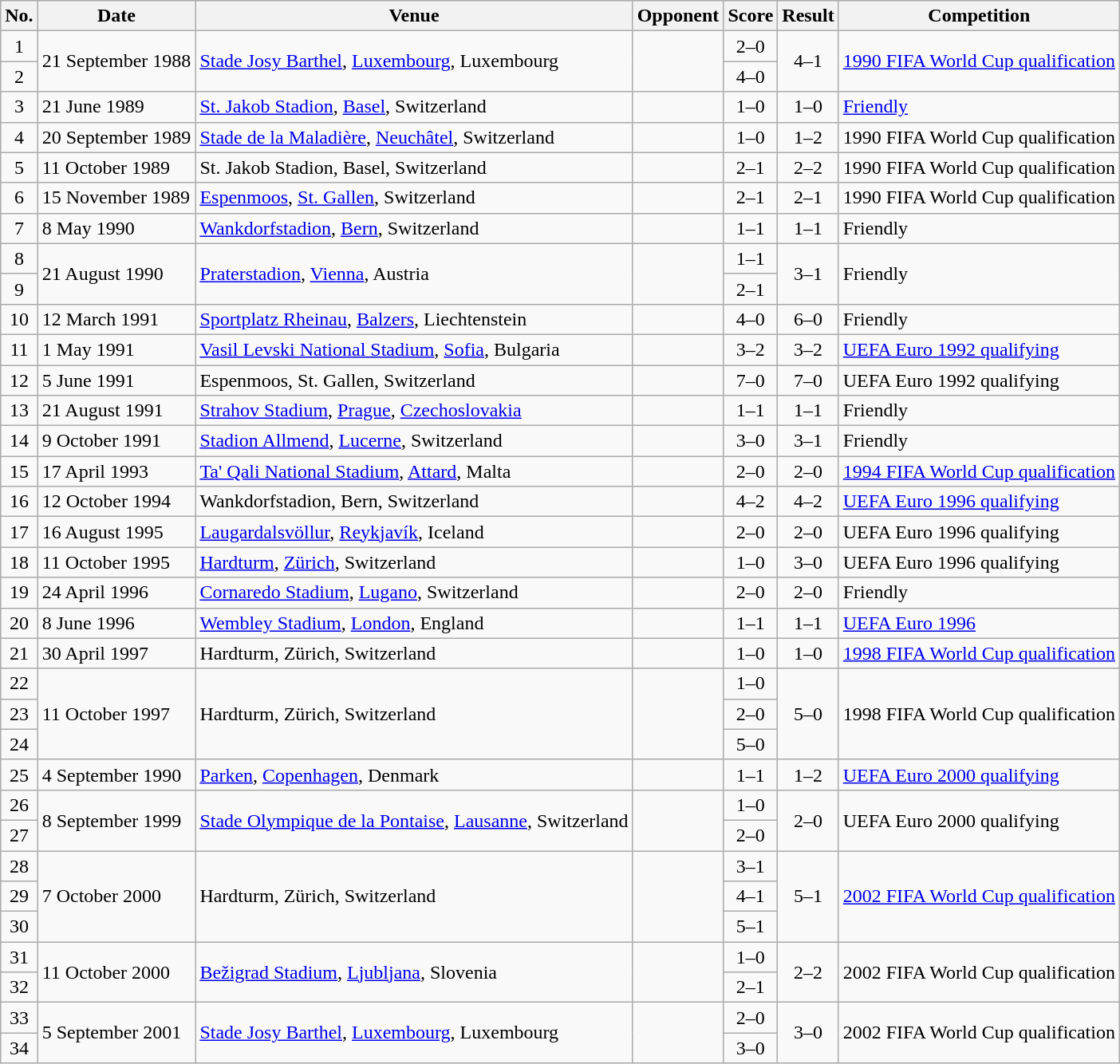<table class="wikitable sortable">
<tr>
<th scope="col">No.</th>
<th scope="col">Date</th>
<th scope="col">Venue</th>
<th scope="col">Opponent</th>
<th scope="col">Score</th>
<th scope="col">Result</th>
<th scope="col">Competition</th>
</tr>
<tr>
<td style="text-align:center">1</td>
<td rowspan="2">21 September 1988</td>
<td rowspan="2"><a href='#'>Stade Josy Barthel</a>, <a href='#'>Luxembourg</a>, Luxembourg</td>
<td rowspan="2"></td>
<td style="text-align:center">2–0</td>
<td rowspan="2" style="text-align:center">4–1</td>
<td rowspan="2"><a href='#'>1990 FIFA World Cup qualification</a></td>
</tr>
<tr>
<td style="text-align:center">2</td>
<td style="text-align:center">4–0</td>
</tr>
<tr>
<td style="text-align:center">3</td>
<td>21 June 1989</td>
<td><a href='#'>St. Jakob Stadion</a>, <a href='#'>Basel</a>, Switzerland</td>
<td></td>
<td style="text-align:center">1–0</td>
<td style="text-align:center">1–0</td>
<td><a href='#'>Friendly</a></td>
</tr>
<tr>
<td style="text-align:center">4</td>
<td>20 September 1989</td>
<td><a href='#'>Stade de la Maladière</a>, <a href='#'>Neuchâtel</a>, Switzerland</td>
<td></td>
<td style="text-align:center">1–0</td>
<td style="text-align:center">1–2</td>
<td>1990 FIFA World Cup qualification</td>
</tr>
<tr>
<td style="text-align:center">5</td>
<td>11 October 1989</td>
<td>St. Jakob Stadion, Basel, Switzerland</td>
<td></td>
<td style="text-align:center">2–1</td>
<td style="text-align:center">2–2</td>
<td>1990 FIFA World Cup qualification</td>
</tr>
<tr>
<td style="text-align:center">6</td>
<td>15 November 1989</td>
<td><a href='#'>Espenmoos</a>, <a href='#'>St. Gallen</a>, Switzerland</td>
<td></td>
<td style="text-align:center">2–1</td>
<td style="text-align:center">2–1</td>
<td>1990 FIFA World Cup qualification</td>
</tr>
<tr>
<td style="text-align:center">7</td>
<td>8 May 1990</td>
<td><a href='#'>Wankdorfstadion</a>, <a href='#'>Bern</a>, Switzerland</td>
<td></td>
<td style="text-align:center">1–1</td>
<td style="text-align:center">1–1</td>
<td>Friendly</td>
</tr>
<tr>
<td style="text-align:center">8</td>
<td rowspan="2">21 August 1990</td>
<td rowspan="2"><a href='#'>Praterstadion</a>, <a href='#'>Vienna</a>, Austria</td>
<td rowspan="2"></td>
<td style="text-align:center">1–1</td>
<td rowspan="2" style="text-align:center">3–1</td>
<td rowspan="2">Friendly</td>
</tr>
<tr>
<td style="text-align:center">9</td>
<td style="text-align:center">2–1</td>
</tr>
<tr>
<td style="text-align:center">10</td>
<td>12 March 1991</td>
<td><a href='#'>Sportplatz Rheinau</a>, <a href='#'>Balzers</a>, Liechtenstein</td>
<td></td>
<td style="text-align:center">4–0</td>
<td style="text-align:center">6–0</td>
<td>Friendly</td>
</tr>
<tr>
<td style="text-align:center">11</td>
<td>1 May 1991</td>
<td><a href='#'>Vasil Levski National Stadium</a>, <a href='#'>Sofia</a>, Bulgaria</td>
<td></td>
<td style="text-align:center">3–2</td>
<td style="text-align:center">3–2</td>
<td><a href='#'>UEFA Euro 1992 qualifying</a></td>
</tr>
<tr>
<td style="text-align:center">12</td>
<td>5 June 1991</td>
<td>Espenmoos, St. Gallen, Switzerland</td>
<td></td>
<td style="text-align:center">7–0</td>
<td style="text-align:center">7–0</td>
<td>UEFA Euro 1992 qualifying</td>
</tr>
<tr>
<td style="text-align:center">13</td>
<td>21 August 1991</td>
<td><a href='#'>Strahov Stadium</a>, <a href='#'>Prague</a>, <a href='#'>Czechoslovakia</a></td>
<td></td>
<td style="text-align:center">1–1</td>
<td style="text-align:center">1–1</td>
<td>Friendly</td>
</tr>
<tr>
<td style="text-align:center">14</td>
<td>9 October 1991</td>
<td><a href='#'>Stadion Allmend</a>, <a href='#'>Lucerne</a>, Switzerland</td>
<td></td>
<td style="text-align:center">3–0</td>
<td style="text-align:center">3–1</td>
<td>Friendly</td>
</tr>
<tr>
<td style="text-align:center">15</td>
<td>17 April 1993</td>
<td><a href='#'>Ta' Qali National Stadium</a>, <a href='#'>Attard</a>, Malta</td>
<td></td>
<td style="text-align:center">2–0</td>
<td style="text-align:center">2–0</td>
<td><a href='#'>1994 FIFA World Cup qualification</a></td>
</tr>
<tr>
<td style="text-align:center">16</td>
<td>12 October 1994</td>
<td>Wankdorfstadion, Bern, Switzerland</td>
<td></td>
<td style="text-align:center">4–2</td>
<td style="text-align:center">4–2</td>
<td><a href='#'>UEFA Euro 1996 qualifying</a></td>
</tr>
<tr>
<td style="text-align:center">17</td>
<td>16 August 1995</td>
<td><a href='#'>Laugardalsvöllur</a>, <a href='#'>Reykjavík</a>, Iceland</td>
<td></td>
<td style="text-align:center">2–0</td>
<td style="text-align:center">2–0</td>
<td>UEFA Euro 1996 qualifying</td>
</tr>
<tr>
<td style="text-align:center">18</td>
<td>11 October 1995</td>
<td><a href='#'>Hardturm</a>, <a href='#'>Zürich</a>, Switzerland</td>
<td></td>
<td style="text-align:center">1–0</td>
<td style="text-align:center">3–0</td>
<td>UEFA Euro 1996 qualifying</td>
</tr>
<tr>
<td style="text-align:center">19</td>
<td>24 April 1996</td>
<td><a href='#'>Cornaredo Stadium</a>, <a href='#'>Lugano</a>, Switzerland</td>
<td></td>
<td style="text-align:center">2–0</td>
<td style="text-align:center">2–0</td>
<td>Friendly</td>
</tr>
<tr>
<td style="text-align:center">20</td>
<td>8 June 1996</td>
<td><a href='#'>Wembley Stadium</a>, <a href='#'>London</a>, England</td>
<td></td>
<td style="text-align:center">1–1</td>
<td style="text-align:center">1–1</td>
<td><a href='#'>UEFA Euro 1996</a></td>
</tr>
<tr>
<td style="text-align:center">21</td>
<td>30 April 1997</td>
<td>Hardturm, Zürich, Switzerland</td>
<td></td>
<td style="text-align:center">1–0</td>
<td style="text-align:center">1–0</td>
<td><a href='#'>1998 FIFA World Cup qualification</a></td>
</tr>
<tr>
<td style="text-align:center">22</td>
<td rowspan="3">11 October 1997</td>
<td rowspan="3">Hardturm, Zürich, Switzerland</td>
<td rowspan="3"></td>
<td style="text-align:center">1–0</td>
<td rowspan="3" style="text-align:center">5–0</td>
<td rowspan="3">1998 FIFA World Cup qualification</td>
</tr>
<tr>
<td style="text-align:center">23</td>
<td style="text-align:center">2–0</td>
</tr>
<tr>
<td style="text-align:center">24</td>
<td style="text-align:center">5–0</td>
</tr>
<tr>
<td style="text-align:center">25</td>
<td>4 September 1990</td>
<td><a href='#'>Parken</a>, <a href='#'>Copenhagen</a>, Denmark</td>
<td></td>
<td style="text-align:center">1–1</td>
<td style="text-align:center">1–2</td>
<td><a href='#'>UEFA Euro 2000 qualifying</a></td>
</tr>
<tr>
<td style="text-align:center">26</td>
<td rowspan="2">8 September 1999</td>
<td rowspan="2"><a href='#'>Stade Olympique de la Pontaise</a>, <a href='#'>Lausanne</a>, Switzerland</td>
<td rowspan="2"></td>
<td style="text-align:center">1–0</td>
<td rowspan="2" style="text-align:center">2–0</td>
<td rowspan="2">UEFA Euro 2000 qualifying</td>
</tr>
<tr>
<td style="text-align:center">27</td>
<td style="text-align:center">2–0</td>
</tr>
<tr>
<td style="text-align:center">28</td>
<td rowspan="3">7 October 2000</td>
<td rowspan="3">Hardturm, Zürich, Switzerland</td>
<td rowspan="3"></td>
<td style="text-align:center">3–1</td>
<td rowspan="3" style="text-align:center">5–1</td>
<td rowspan="3"><a href='#'>2002 FIFA World Cup qualification</a></td>
</tr>
<tr>
<td style="text-align:center">29</td>
<td style="text-align:center">4–1</td>
</tr>
<tr>
<td style="text-align:center">30</td>
<td style="text-align:center">5–1</td>
</tr>
<tr>
<td style="text-align:center">31</td>
<td rowspan="2">11 October 2000</td>
<td rowspan="2"><a href='#'>Bežigrad Stadium</a>, <a href='#'>Ljubljana</a>, Slovenia</td>
<td rowspan="2"></td>
<td style="text-align:center">1–0</td>
<td rowspan="2" style="text-align:center">2–2</td>
<td rowspan="2">2002 FIFA World Cup qualification</td>
</tr>
<tr>
<td style="text-align:center">32</td>
<td style="text-align:center">2–1</td>
</tr>
<tr>
<td style="text-align:center">33</td>
<td rowspan="2">5 September 2001</td>
<td rowspan="2"><a href='#'>Stade Josy Barthel</a>, <a href='#'>Luxembourg</a>, Luxembourg</td>
<td rowspan="2"></td>
<td style="text-align:center">2–0</td>
<td rowspan="2" style="text-align:center">3–0</td>
<td rowspan="2">2002 FIFA World Cup qualification</td>
</tr>
<tr>
<td style="text-align:center">34</td>
<td style="text-align:center">3–0</td>
</tr>
</table>
